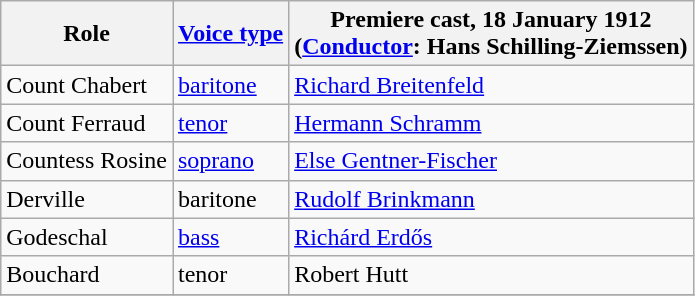<table class="wikitable">
<tr>
<th>Role</th>
<th><a href='#'>Voice type</a></th>
<th>Premiere cast, 18 January 1912<br>(<a href='#'>Conductor</a>: Hans Schilling-Ziemssen)</th>
</tr>
<tr>
<td>Count Chabert</td>
<td><a href='#'>baritone</a></td>
<td><a href='#'>Richard Breitenfeld</a></td>
</tr>
<tr>
<td>Count Ferraud</td>
<td><a href='#'>tenor</a></td>
<td><a href='#'>Hermann Schramm</a></td>
</tr>
<tr>
<td>Countess Rosine</td>
<td><a href='#'>soprano</a></td>
<td><a href='#'>Else Gentner-Fischer</a></td>
</tr>
<tr>
<td>Derville</td>
<td>baritone</td>
<td><a href='#'>Rudolf Brinkmann</a></td>
</tr>
<tr>
<td>Godeschal</td>
<td><a href='#'>bass</a></td>
<td><a href='#'>Richárd Erdős</a></td>
</tr>
<tr>
<td>Bouchard</td>
<td>tenor</td>
<td>Robert Hutt</td>
</tr>
<tr>
</tr>
</table>
